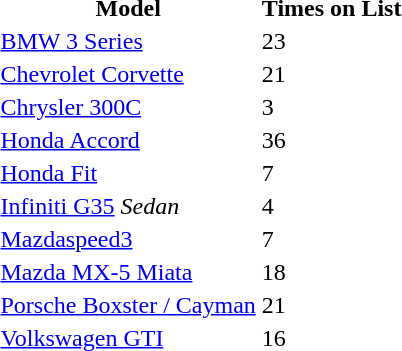<table>
<tr>
<th>Model</th>
<th>Times on List</th>
</tr>
<tr>
<td><a href='#'>BMW 3 Series</a></td>
<td>23</td>
</tr>
<tr>
<td><a href='#'>Chevrolet Corvette</a></td>
<td>21</td>
</tr>
<tr>
<td><a href='#'>Chrysler 300C</a></td>
<td>3</td>
</tr>
<tr>
<td><a href='#'>Honda Accord</a></td>
<td>36</td>
</tr>
<tr>
<td><a href='#'>Honda Fit</a></td>
<td>7</td>
</tr>
<tr>
<td><a href='#'>Infiniti G35</a> <em>Sedan</em></td>
<td>4</td>
</tr>
<tr>
<td><a href='#'>Mazdaspeed3</a></td>
<td>7</td>
</tr>
<tr>
<td><a href='#'>Mazda MX-5 Miata</a></td>
<td>18</td>
</tr>
<tr>
<td><a href='#'>Porsche Boxster / Cayman</a></td>
<td>21</td>
</tr>
<tr>
<td><a href='#'>Volkswagen GTI</a></td>
<td>16</td>
</tr>
</table>
